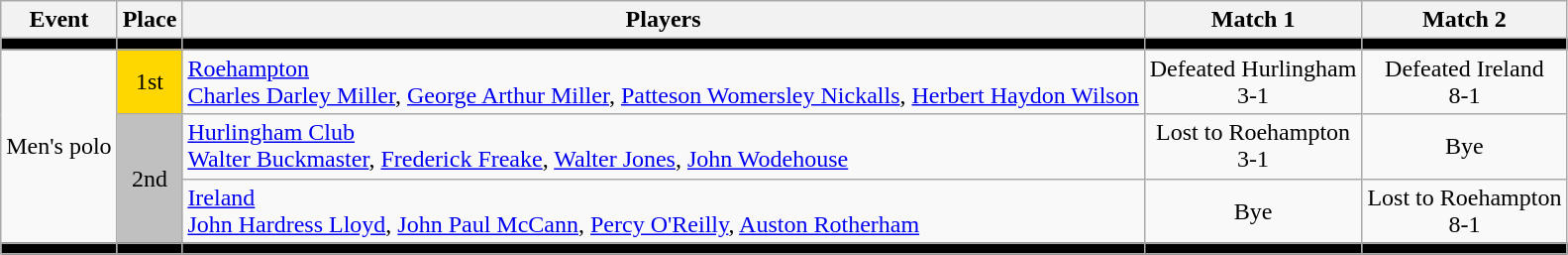<table class=wikitable>
<tr>
<th>Event</th>
<th>Place</th>
<th>Players</th>
<th>Match 1</th>
<th>Match 2</th>
</tr>
<tr bgcolor=black>
<td></td>
<td></td>
<td></td>
<td></td>
<td></td>
</tr>
<tr align=center>
<td rowspan=3>Men's polo</td>
<td bgcolor=gold>1st</td>
<td align=left><a href='#'>Roehampton</a> <br> <a href='#'>Charles Darley Miller</a>, <a href='#'>George Arthur Miller</a>, <a href='#'>Patteson Womersley Nickalls</a>, <a href='#'>Herbert Haydon Wilson</a></td>
<td>Defeated Hurlingham <br> 3-1</td>
<td>Defeated Ireland <br> 8-1</td>
</tr>
<tr align=center>
<td rowspan=2 bgcolor=silver>2nd</td>
<td align=left><a href='#'>Hurlingham Club</a> <br> <a href='#'>Walter Buckmaster</a>, <a href='#'>Frederick Freake</a>, <a href='#'>Walter Jones</a>, <a href='#'>John Wodehouse</a></td>
<td>Lost to Roehampton <br> 3-1</td>
<td>Bye</td>
</tr>
<tr align=center>
<td align=left><a href='#'>Ireland</a> <br> <a href='#'>John Hardress Lloyd</a>, <a href='#'>John Paul McCann</a>, <a href='#'>Percy O'Reilly</a>, <a href='#'>Auston Rotherham</a></td>
<td>Bye</td>
<td>Lost to Roehampton <br> 8-1</td>
</tr>
<tr bgcolor=black>
<td></td>
<td></td>
<td></td>
<td></td>
<td></td>
</tr>
</table>
